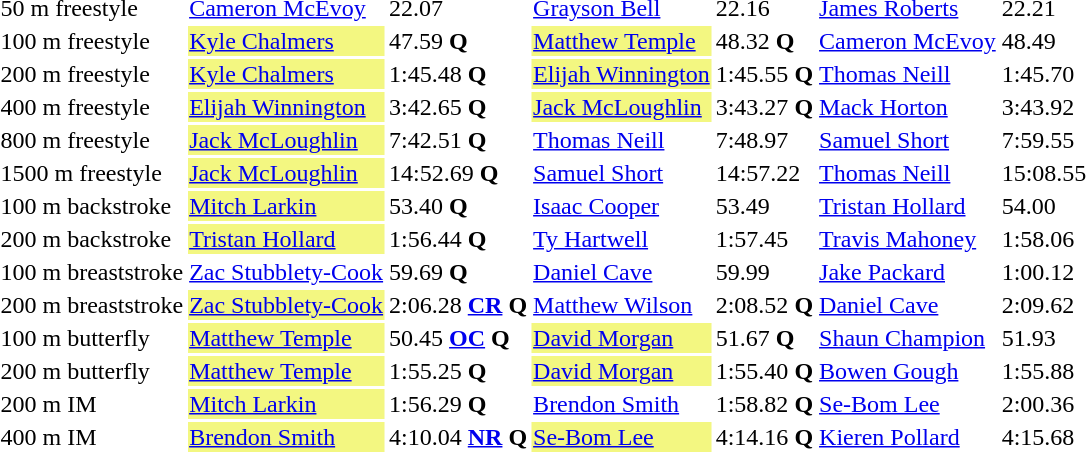<table>
<tr valign="top">
<td>50 m freestyle</td>
<td><a href='#'>Cameron McEvoy</a></td>
<td>22.07</td>
<td><a href='#'>Grayson Bell</a></td>
<td>22.16</td>
<td><a href='#'>James Roberts</a></td>
<td>22.21</td>
</tr>
<tr valign="top">
<td>100 m freestyle</td>
<td bgcolor=#F3F781><a href='#'>Kyle Chalmers</a></td>
<td>47.59 <strong>Q</strong></td>
<td bgcolor=#F3F781><a href='#'>Matthew Temple</a></td>
<td>48.32 <strong>Q</strong></td>
<td><a href='#'>Cameron McEvoy</a></td>
<td>48.49</td>
</tr>
<tr valign="top">
<td>200 m freestyle</td>
<td bgcolor=#F3F781><a href='#'>Kyle Chalmers</a></td>
<td>1:45.48 <strong>Q</strong></td>
<td bgcolor=#F3F781><a href='#'>Elijah Winnington</a></td>
<td>1:45.55 <strong>Q</strong></td>
<td><a href='#'>Thomas Neill</a></td>
<td>1:45.70</td>
</tr>
<tr valign="top">
<td>400 m freestyle</td>
<td bgcolor=#F3F781><a href='#'>Elijah Winnington</a></td>
<td>3:42.65 <strong>Q</strong></td>
<td bgcolor=#F3F781><a href='#'>Jack McLoughlin</a></td>
<td>3:43.27 <strong>Q</strong></td>
<td><a href='#'>Mack Horton</a></td>
<td>3:43.92</td>
</tr>
<tr valign="top">
<td>800 m freestyle</td>
<td bgcolor=#F3F781><a href='#'>Jack McLoughlin</a></td>
<td>7:42.51 <strong>Q</strong></td>
<td><a href='#'>Thomas Neill</a></td>
<td>7:48.97</td>
<td><a href='#'>Samuel Short</a></td>
<td>7:59.55</td>
</tr>
<tr valign="top">
<td>1500 m freestyle</td>
<td bgcolor=#F3F781><a href='#'>Jack McLoughlin</a></td>
<td>14:52.69 <strong>Q</strong></td>
<td><a href='#'>Samuel Short</a></td>
<td>14:57.22</td>
<td><a href='#'>Thomas Neill</a></td>
<td>15:08.55</td>
</tr>
<tr valign="top">
<td>100 m backstroke</td>
<td bgcolor=#F3F781><a href='#'>Mitch Larkin</a></td>
<td>53.40 <strong>Q</strong></td>
<td><a href='#'>Isaac Cooper</a></td>
<td>53.49</td>
<td><a href='#'>Tristan Hollard</a></td>
<td>54.00</td>
</tr>
<tr valign="top">
<td>200 m backstroke</td>
<td bgcolor=#F3F781><a href='#'>Tristan Hollard</a></td>
<td>1:56.44 <strong>Q</strong></td>
<td><a href='#'>Ty Hartwell</a></td>
<td>1:57.45</td>
<td><a href='#'>Travis Mahoney</a></td>
<td>1:58.06</td>
</tr>
<tr valign="top">
<td>100 m breaststroke</td>
<td><a href='#'>Zac Stubblety-Cook</a></td>
<td>59.69 <strong>Q</strong></td>
<td><a href='#'>Daniel Cave</a></td>
<td>59.99</td>
<td><a href='#'>Jake Packard</a></td>
<td>1:00.12</td>
</tr>
<tr valign="top">
<td>200 m breaststroke</td>
<td bgcolor=#F3F781><a href='#'>Zac Stubblety-Cook</a></td>
<td>2:06.28 <strong><a href='#'>CR</a></strong> <strong>Q</strong></td>
<td><a href='#'>Matthew Wilson</a></td>
<td>2:08.52 <strong>Q</strong></td>
<td><a href='#'>Daniel Cave</a></td>
<td>2:09.62</td>
</tr>
<tr valign="top">
<td>100 m butterfly</td>
<td bgcolor=#F3F781><a href='#'>Matthew Temple</a></td>
<td>50.45 <strong><a href='#'>OC</a></strong> <strong>Q</strong></td>
<td bgcolor=#F3F781><a href='#'>David Morgan</a></td>
<td>51.67 <strong>Q</strong></td>
<td><a href='#'>Shaun Champion</a></td>
<td>51.93</td>
</tr>
<tr valign="top">
<td>200 m butterfly</td>
<td bgcolor=#F3F781><a href='#'>Matthew Temple</a></td>
<td>1:55.25 <strong>Q</strong></td>
<td bgcolor=#F3F781><a href='#'>David Morgan</a></td>
<td>1:55.40 <strong>Q</strong></td>
<td><a href='#'>Bowen Gough</a></td>
<td>1:55.88</td>
</tr>
<tr valign="top">
<td>200 m IM</td>
<td bgcolor=#F3F781><a href='#'>Mitch Larkin</a></td>
<td>1:56.29 <strong>Q</strong></td>
<td><a href='#'>Brendon Smith</a></td>
<td>1:58.82 <strong>Q</strong></td>
<td><a href='#'>Se-Bom Lee</a></td>
<td>2:00.36</td>
</tr>
<tr valign="top">
<td>400 m IM</td>
<td bgcolor=#F3F781><a href='#'>Brendon Smith</a></td>
<td>4:10.04 <strong><a href='#'>NR</a></strong> <strong>Q</strong></td>
<td bgcolor=#F3F781><a href='#'>Se-Bom Lee</a></td>
<td>4:14.16 <strong>Q</strong></td>
<td><a href='#'>Kieren Pollard</a></td>
<td>4:15.68</td>
</tr>
</table>
